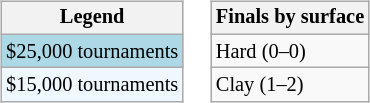<table>
<tr valign=top>
<td><br><table class=wikitable style="font-size:85%">
<tr>
<th>Legend</th>
</tr>
<tr style="background:lightblue;">
<td>$25,000 tournaments</td>
</tr>
<tr style="background:#f0f8ff;">
<td>$15,000 tournaments</td>
</tr>
</table>
</td>
<td><br><table class=wikitable style="font-size:85%">
<tr>
<th>Finals by surface</th>
</tr>
<tr>
<td>Hard (0–0)</td>
</tr>
<tr>
<td>Clay (1–2)</td>
</tr>
</table>
</td>
</tr>
</table>
